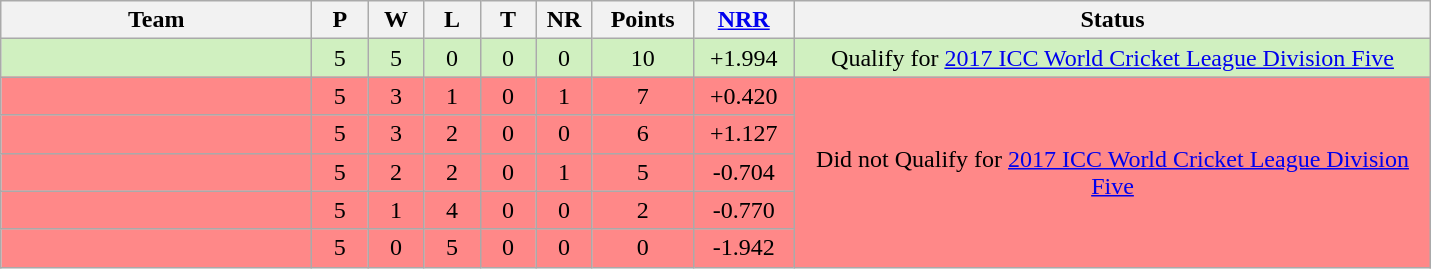<table class="wikitable" style="text-align:center;">
<tr>
<th width=200>Team</th>
<th width=30 abbr="Played">P</th>
<th width=30 abbr="Won">W</th>
<th width=30 abbr="Lost">L</th>
<th width=30 abbr="Tied">T</th>
<th width=30 abbr="No result">NR</th>
<th width=60>Points</th>
<th width=60 abbr="Net run rate"><a href='#'>NRR</a></th>
<th width=417>Status</th>
</tr>
<tr style="background: #D0F0C0;">
<td align="left"></td>
<td>5</td>
<td>5</td>
<td>0</td>
<td>0</td>
<td>0</td>
<td>10</td>
<td>+1.994</td>
<td rowspan=1>Qualify for <a href='#'>2017 ICC World Cricket League Division Five</a></td>
</tr>
<tr style="background: #FF8888;">
<td align="left"></td>
<td>5</td>
<td>3</td>
<td>1</td>
<td>0</td>
<td>1</td>
<td>7</td>
<td>+0.420</td>
<td rowspan=5>Did not Qualify for <a href='#'>2017 ICC World Cricket League Division Five</a></td>
</tr>
<tr style="background: #FF8888;">
<td align="left"></td>
<td>5</td>
<td>3</td>
<td>2</td>
<td>0</td>
<td>0</td>
<td>6</td>
<td>+1.127</td>
</tr>
<tr style="background: #FF8888;">
<td align="left"></td>
<td>5</td>
<td>2</td>
<td>2</td>
<td>0</td>
<td>1</td>
<td>5</td>
<td>-0.704</td>
</tr>
<tr style="background: #FF8888;">
<td align="left"></td>
<td>5</td>
<td>1</td>
<td>4</td>
<td>0</td>
<td>0</td>
<td>2</td>
<td>-0.770</td>
</tr>
<tr style="background: #FF8888;">
<td align="left"></td>
<td>5</td>
<td>0</td>
<td>5</td>
<td>0</td>
<td>0</td>
<td>0</td>
<td>-1.942</td>
</tr>
</table>
